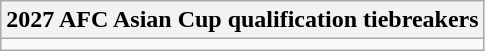<table class="wikitable collapsible collapsed">
<tr>
<th>2027 AFC Asian Cup qualification tiebreakers</th>
</tr>
<tr>
<td></td>
</tr>
</table>
